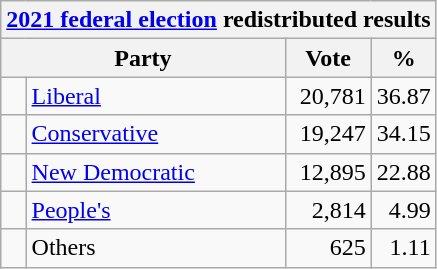<table class="wikitable">
<tr>
<th colspan="4"><a href='#'>2021 federal election</a> redistributed results</th>
</tr>
<tr>
<th bgcolor="#DDDDFF" width="130px" colspan="2">Party</th>
<th bgcolor="#DDDDFF" width="50px">Vote</th>
<th bgcolor="#DDDDFF" width="30px">%</th>
</tr>
<tr>
<td> </td>
<td><a href='#'>Liberal</a></td>
<td align=right>20,781</td>
<td align=right>36.87</td>
</tr>
<tr>
<td> </td>
<td><a href='#'>Conservative</a></td>
<td align=right>19,247</td>
<td align=right>34.15</td>
</tr>
<tr>
<td> </td>
<td><a href='#'>New Democratic</a></td>
<td align=right>12,895</td>
<td align=right>22.88</td>
</tr>
<tr>
<td> </td>
<td><a href='#'>People's</a></td>
<td align=right>2,814</td>
<td align=right>4.99</td>
</tr>
<tr>
<td> </td>
<td>Others</td>
<td align=right>625</td>
<td align=right>1.11</td>
</tr>
</table>
